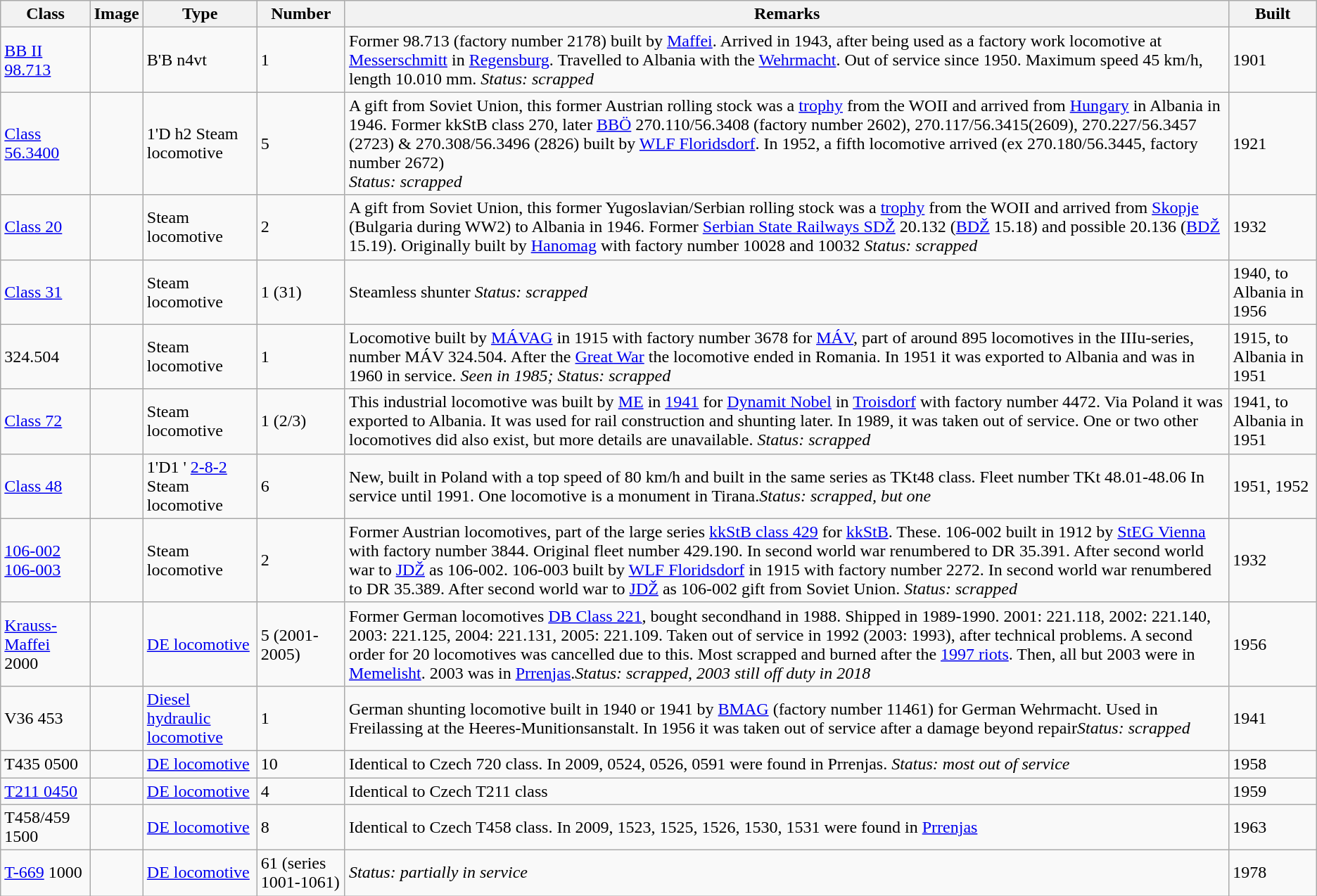<table class="wikitable">
<tr style="background:#f9f9f9;">
<th>Class</th>
<th>Image</th>
<th>Type</th>
<th>Number</th>
<th>Remarks</th>
<th>Built</th>
</tr>
<tr>
<td><a href='#'>BB II 98.713</a></td>
<td></td>
<td>B'B n4vt</td>
<td>1</td>
<td>Former 98.713 (factory number 2178) built by <a href='#'>Maffei</a>. Arrived in 1943, after being used as a factory work locomotive at <a href='#'>Messerschmitt</a> in <a href='#'>Regensburg</a>. Travelled to Albania with the <a href='#'>Wehrmacht</a>. Out of service since 1950. Maximum speed 45 km/h, length 10.010 mm. <em>Status: scrapped</em></td>
<td>1901</td>
</tr>
<tr>
<td><a href='#'>Class 56.3400</a></td>
<td></td>
<td>1'D h2 Steam locomotive</td>
<td>5</td>
<td>A gift from Soviet Union, this former Austrian rolling stock was a <a href='#'>trophy</a> from the WOII and arrived from <a href='#'>Hungary</a> in Albania in 1946. Former kkStB class 270, later  <a href='#'>BBÖ</a> 270.110/56.3408 (factory number 2602), 270.117/56.3415(2609), 270.227/56.3457 (2723) & 270.308/56.3496 (2826) built by <a href='#'>WLF Floridsdorf</a>. In 1952, a fifth locomotive arrived (ex 270.180/56.3445, factory number 2672)<br> <em>Status: scrapped</em></td>
<td>1921</td>
</tr>
<tr>
<td><a href='#'>Class 20</a></td>
<td></td>
<td>Steam locomotive</td>
<td>2</td>
<td>A gift from Soviet Union, this former Yugoslavian/Serbian rolling stock was a <a href='#'>trophy</a> from the WOII and arrived from <a href='#'>Skopje</a> (Bulgaria during WW2) to Albania in 1946. Former <a href='#'>Serbian State Railways SDŽ</a> 20.132 (<a href='#'>BDŽ</a> 15.18) and possible 20.136 (<a href='#'>BDŽ</a> 15.19). Originally built by <a href='#'>Hanomag</a> with factory number 10028 and 10032 <em>Status: scrapped</em></td>
<td>1932</td>
</tr>
<tr>
<td><a href='#'>Class 31</a></td>
<td></td>
<td>Steam locomotive</td>
<td>1 (31)</td>
<td>Steamless shunter <em>Status: scrapped</em></td>
<td>1940, to Albania in 1956</td>
</tr>
<tr>
<td>324.504</td>
<td></td>
<td>Steam locomotive</td>
<td>1</td>
<td>Locomotive built by <a href='#'>MÁVAG</a> in 1915 with factory number 3678 for <a href='#'>MÁV</a>, part of around 895 locomotives in the IIIu-series, number MÁV 324.504. After the <a href='#'>Great War</a> the locomotive ended in Romania. In 1951 it was exported to Albania and was in 1960 in service. <em>Seen in 1985; Status: scrapped</em></td>
<td>1915, to Albania in 1951</td>
</tr>
<tr>
<td><a href='#'>Class 72</a></td>
<td></td>
<td>Steam locomotive</td>
<td>1 (2/3)</td>
<td>This industrial locomotive was built by <a href='#'>ME</a> in <a href='#'>1941</a> for <a href='#'>Dynamit Nobel</a> in <a href='#'>Troisdorf</a> with factory number 4472. Via Poland it was exported to Albania. It was used for rail construction and shunting later. In 1989, it was taken out of service. One or two other locomotives did also exist, but more details are unavailable. <em>Status: scrapped</em></td>
<td>1941, to Albania in 1951</td>
</tr>
<tr>
<td><a href='#'>Class 48</a></td>
<td></td>
<td>1'D1 ' <a href='#'>2-8-2</a> Steam locomotive</td>
<td>6</td>
<td>New, built in Poland with a top speed of 80 km/h and built in the same series as TKt48 class. Fleet number TKt 48.01-48.06 In service until 1991. One locomotive is a monument in Tirana.<em>Status: scrapped, but one</em></td>
<td>1951, 1952</td>
</tr>
<tr>
<td><a href='#'>106-002</a><br><a href='#'>106-003</a></td>
<td></td>
<td>Steam locomotive</td>
<td>2</td>
<td>Former Austrian locomotives, part of the large series <a href='#'>kkStB class 429</a> for <a href='#'>kkStB</a>. These. 106-002 built in 1912 by <a href='#'>StEG Vienna</a> with factory number 3844. Original fleet number 429.190. In second world war renumbered to DR 35.391. After second world war to <a href='#'>JDŽ</a> as 106-002. 106-003 built by <a href='#'>WLF Floridsdorf</a> in 1915 with factory number 2272.  In second world war renumbered to DR 35.389. After second world war to <a href='#'>JDŽ</a> as 106-002 gift from Soviet Union. <em>Status: scrapped</em></td>
<td>1932</td>
</tr>
<tr>
<td><a href='#'>Krauss-Maffei</a> 2000</td>
<td></td>
<td><a href='#'>DE locomotive</a></td>
<td>5 (2001-2005)</td>
<td>Former German locomotives <a href='#'>DB Class 221</a>, bought secondhand in 1988. Shipped in 1989-1990. 2001: 221.118, 2002: 221.140, 2003: 221.125, 2004: 221.131, 2005: 221.109. Taken out of service in 1992 (2003: 1993), after technical problems. A second order for 20 locomotives was cancelled due to this. Most scrapped and burned after the <a href='#'>1997 riots</a>. Then, all but 2003 were in <a href='#'>Memelisht</a>. 2003 was in <a href='#'>Prrenjas</a>.<em>Status: scrapped, 2003 still off duty in 2018</em></td>
<td>1956</td>
</tr>
<tr>
<td>V36 453</td>
<td></td>
<td><a href='#'>Diesel hydraulic locomotive</a></td>
<td>1</td>
<td>German shunting locomotive  built in 1940 or 1941 by <a href='#'>BMAG</a> (factory number 11461) for  German Wehrmacht. Used in Freilassing at the Heeres-Munitionsanstalt. In 1956 it was taken out of service after a damage beyond repair<em>Status: scrapped</em></td>
<td>1941</td>
</tr>
<tr>
<td>T435 0500</td>
<td></td>
<td><a href='#'>DE locomotive</a></td>
<td>10</td>
<td>Identical to Czech 720 class. In 2009, 0524, 0526, 0591 were found in Prrenjas. <em>Status: most out of service</em></td>
<td>1958</td>
</tr>
<tr>
<td><a href='#'>T211 0450</a></td>
<td></td>
<td><a href='#'>DE locomotive</a></td>
<td>4</td>
<td>Identical to Czech T211 class</td>
<td>1959</td>
</tr>
<tr>
<td>T458/459 1500</td>
<td></td>
<td><a href='#'>DE locomotive</a></td>
<td>8</td>
<td>Identical to Czech T458 class. In 2009, 1523, 1525, 1526, 1530, 1531 were found in <a href='#'>Prrenjas</a></td>
<td>1963</td>
</tr>
<tr>
<td><a href='#'>T-669</a> 1000</td>
<td></td>
<td><a href='#'>DE locomotive</a></td>
<td>61 (series 1001-1061)</td>
<td><em>Status: partially in service</em></td>
<td>1978</td>
</tr>
</table>
